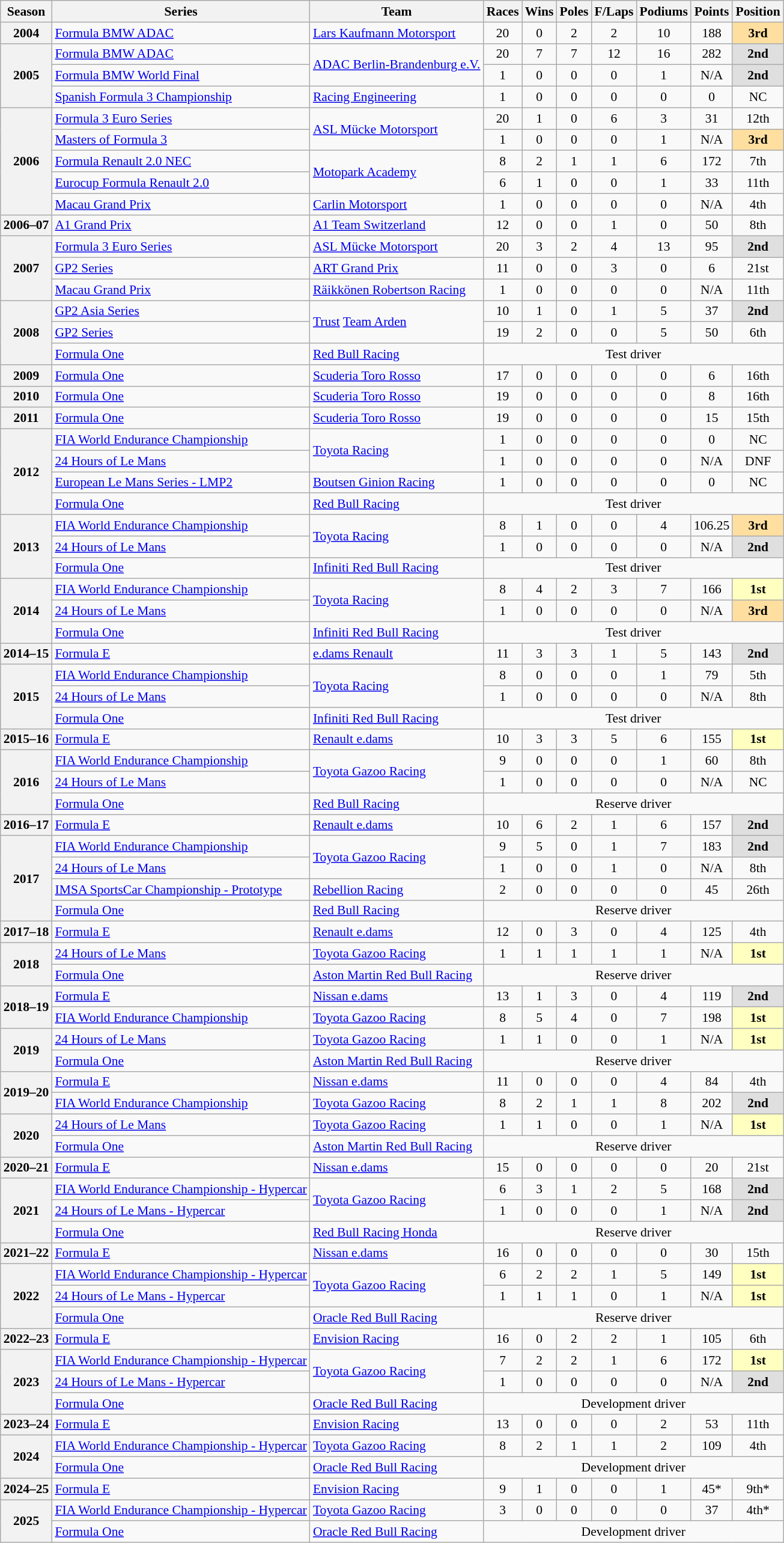<table class="wikitable" style="font-size: 90%; text-align:center">
<tr>
<th>Season</th>
<th>Series</th>
<th>Team</th>
<th>Races</th>
<th>Wins</th>
<th>Poles</th>
<th>F/Laps</th>
<th>Podiums</th>
<th>Points</th>
<th>Position</th>
</tr>
<tr>
<th>2004</th>
<td align=left><a href='#'>Formula BMW ADAC</a></td>
<td align=left><a href='#'>Lars Kaufmann Motorsport</a></td>
<td>20</td>
<td>0</td>
<td>2</td>
<td>2</td>
<td>10</td>
<td>188</td>
<td style="background:#FFDF9F;"><strong>3rd</strong></td>
</tr>
<tr>
<th rowspan=3>2005</th>
<td align=left><a href='#'>Formula BMW ADAC</a></td>
<td align=left rowspan=2 nowrap><a href='#'>ADAC Berlin-Brandenburg e.V.</a></td>
<td>20</td>
<td>7</td>
<td>7</td>
<td>12</td>
<td>16</td>
<td>282</td>
<td style="background:#DFDFDF;"><strong>2nd</strong></td>
</tr>
<tr>
<td align=left><a href='#'>Formula BMW World Final</a></td>
<td>1</td>
<td>0</td>
<td>0</td>
<td>0</td>
<td>1</td>
<td>N/A</td>
<td style="background:#DFDFDF;"><strong>2nd</strong></td>
</tr>
<tr>
<td align=left><a href='#'>Spanish Formula 3 Championship</a></td>
<td align=left><a href='#'>Racing Engineering</a></td>
<td>1</td>
<td>0</td>
<td>0</td>
<td>0</td>
<td>0</td>
<td>0</td>
<td>NC</td>
</tr>
<tr>
<th rowspan=5>2006</th>
<td align=left><a href='#'>Formula 3 Euro Series</a></td>
<td align=left rowspan=2><a href='#'>ASL Mücke Motorsport</a></td>
<td>20</td>
<td>1</td>
<td>0</td>
<td>6</td>
<td>3</td>
<td>31</td>
<td>12th</td>
</tr>
<tr>
<td align=left><a href='#'>Masters of Formula 3</a></td>
<td>1</td>
<td>0</td>
<td>0</td>
<td>0</td>
<td>1</td>
<td>N/A</td>
<td style="background:#FFDF9F;"><strong>3rd</strong></td>
</tr>
<tr>
<td align=left><a href='#'>Formula Renault 2.0 NEC</a></td>
<td align=left rowspan=2><a href='#'>Motopark Academy</a></td>
<td>8</td>
<td>2</td>
<td>1</td>
<td>1</td>
<td>6</td>
<td>172</td>
<td>7th</td>
</tr>
<tr>
<td align=left><a href='#'>Eurocup Formula Renault 2.0</a></td>
<td>6</td>
<td>1</td>
<td>0</td>
<td>0</td>
<td>1</td>
<td>33</td>
<td>11th</td>
</tr>
<tr>
<td align=left><a href='#'>Macau Grand Prix</a></td>
<td align=left><a href='#'>Carlin Motorsport</a></td>
<td>1</td>
<td>0</td>
<td>0</td>
<td>0</td>
<td>0</td>
<td>N/A</td>
<td>4th</td>
</tr>
<tr>
<th>2006–07</th>
<td align=left><a href='#'>A1 Grand Prix</a></td>
<td align=left><a href='#'>A1 Team Switzerland</a></td>
<td>12</td>
<td>0</td>
<td>0</td>
<td>1</td>
<td>0</td>
<td>50</td>
<td>8th</td>
</tr>
<tr>
<th rowspan=3>2007</th>
<td align=left><a href='#'>Formula 3 Euro Series</a></td>
<td align=left><a href='#'>ASL Mücke Motorsport</a></td>
<td>20</td>
<td>3</td>
<td>2</td>
<td>4</td>
<td>13</td>
<td>95</td>
<td style="background:#DFDFDF;"><strong>2nd</strong></td>
</tr>
<tr>
<td align=left><a href='#'>GP2 Series</a></td>
<td align=left><a href='#'>ART Grand Prix</a></td>
<td>11</td>
<td>0</td>
<td>0</td>
<td>3</td>
<td>0</td>
<td>6</td>
<td>21st</td>
</tr>
<tr>
<td align=left><a href='#'>Macau Grand Prix</a></td>
<td align=left><a href='#'>Räikkönen Robertson Racing</a></td>
<td>1</td>
<td>0</td>
<td>0</td>
<td>0</td>
<td>0</td>
<td>N/A</td>
<td>11th</td>
</tr>
<tr>
<th rowspan=3>2008</th>
<td align=left><a href='#'>GP2 Asia Series</a></td>
<td align=left rowspan=2><a href='#'>Trust</a> <a href='#'>Team Arden</a></td>
<td>10</td>
<td>1</td>
<td>0</td>
<td>1</td>
<td>5</td>
<td>37</td>
<td style="background:#DFDFDF;"><strong>2nd</strong></td>
</tr>
<tr>
<td align=left><a href='#'>GP2 Series</a></td>
<td>19</td>
<td>2</td>
<td>0</td>
<td>0</td>
<td>5</td>
<td>50</td>
<td>6th</td>
</tr>
<tr>
<td align=left><a href='#'>Formula One</a></td>
<td align=left><a href='#'>Red Bull Racing</a></td>
<td align=center colspan=7>Test driver</td>
</tr>
<tr>
<th>2009</th>
<td align=left><a href='#'>Formula One</a></td>
<td align=left><a href='#'>Scuderia Toro Rosso</a></td>
<td>17</td>
<td>0</td>
<td>0</td>
<td>0</td>
<td>0</td>
<td>6</td>
<td>16th</td>
</tr>
<tr>
<th>2010</th>
<td align=left><a href='#'>Formula One</a></td>
<td align=left><a href='#'>Scuderia Toro Rosso</a></td>
<td>19</td>
<td>0</td>
<td>0</td>
<td>0</td>
<td>0</td>
<td>8</td>
<td>16th</td>
</tr>
<tr>
<th>2011</th>
<td align=left><a href='#'>Formula One</a></td>
<td align=left><a href='#'>Scuderia Toro Rosso</a></td>
<td>19</td>
<td>0</td>
<td>0</td>
<td>0</td>
<td>0</td>
<td>15</td>
<td>15th</td>
</tr>
<tr>
<th rowspan=4>2012</th>
<td align=left><a href='#'>FIA World Endurance Championship</a></td>
<td align=left rowspan=2><a href='#'>Toyota Racing</a></td>
<td>1</td>
<td>0</td>
<td>0</td>
<td>0</td>
<td>0</td>
<td>0</td>
<td>NC</td>
</tr>
<tr>
<td align=left><a href='#'>24 Hours of Le Mans</a></td>
<td>1</td>
<td>0</td>
<td>0</td>
<td>0</td>
<td>0</td>
<td>N/A</td>
<td>DNF</td>
</tr>
<tr>
<td align=left><a href='#'>European Le Mans Series - LMP2</a></td>
<td align=left><a href='#'>Boutsen Ginion Racing</a></td>
<td>1</td>
<td>0</td>
<td>0</td>
<td>0</td>
<td>0</td>
<td>0</td>
<td>NC</td>
</tr>
<tr>
<td align=left><a href='#'>Formula One</a></td>
<td align=left><a href='#'>Red Bull Racing</a></td>
<td align=center colspan=7>Test driver</td>
</tr>
<tr>
<th rowspan=3>2013</th>
<td align=left><a href='#'>FIA World Endurance Championship</a></td>
<td align=left rowspan=2><a href='#'>Toyota Racing</a></td>
<td>8</td>
<td>1</td>
<td>0</td>
<td>0</td>
<td>4</td>
<td>106.25</td>
<td style="background:#FFDF9F;"><strong>3rd</strong></td>
</tr>
<tr>
<td align=left><a href='#'>24 Hours of Le Mans</a></td>
<td>1</td>
<td>0</td>
<td>0</td>
<td>0</td>
<td>0</td>
<td>N/A</td>
<td style="background:#DFDFDF;"><strong>2nd</strong></td>
</tr>
<tr>
<td align=left><a href='#'>Formula One</a></td>
<td align=left><a href='#'>Infiniti Red Bull Racing</a></td>
<td align=center colspan=7>Test driver</td>
</tr>
<tr>
<th rowspan=3>2014</th>
<td align=left><a href='#'>FIA World Endurance Championship</a></td>
<td align=left rowspan=2><a href='#'>Toyota Racing</a></td>
<td>8</td>
<td>4</td>
<td>2</td>
<td>3</td>
<td>7</td>
<td>166</td>
<td style="background:#FFFFBF;"><strong>1st</strong></td>
</tr>
<tr>
<td align=left><a href='#'>24 Hours of Le Mans</a></td>
<td>1</td>
<td>0</td>
<td>0</td>
<td>0</td>
<td>0</td>
<td>N/A</td>
<td style="background:#FFDF9F;"><strong>3rd</strong></td>
</tr>
<tr>
<td align=left><a href='#'>Formula One</a></td>
<td align=left><a href='#'>Infiniti Red Bull Racing</a></td>
<td align="center" colspan=7>Test driver</td>
</tr>
<tr>
<th>2014–15</th>
<td align=left><a href='#'>Formula E</a></td>
<td align=left><a href='#'>e.dams Renault</a></td>
<td>11</td>
<td>3</td>
<td>3</td>
<td>1</td>
<td>5</td>
<td>143</td>
<td style="background:#DFDFDF;"><strong>2nd</strong></td>
</tr>
<tr>
<th rowspan=3>2015</th>
<td align=left><a href='#'>FIA World Endurance Championship</a></td>
<td align=left rowspan=2><a href='#'>Toyota Racing</a></td>
<td>8</td>
<td>0</td>
<td>0</td>
<td>0</td>
<td>1</td>
<td>79</td>
<td>5th</td>
</tr>
<tr>
<td align=left><a href='#'>24 Hours of Le Mans</a></td>
<td>1</td>
<td>0</td>
<td>0</td>
<td>0</td>
<td>0</td>
<td>N/A</td>
<td>8th</td>
</tr>
<tr>
<td align=left><a href='#'>Formula One</a></td>
<td align=left><a href='#'>Infiniti Red Bull Racing</a></td>
<td colspan="7">Test driver</td>
</tr>
<tr>
<th>2015–16</th>
<td align=left><a href='#'>Formula E</a></td>
<td align=left><a href='#'>Renault e.dams</a></td>
<td>10</td>
<td>3</td>
<td>3</td>
<td>5</td>
<td>6</td>
<td>155</td>
<td style="background:#FFFFBF;"><strong>1st</strong></td>
</tr>
<tr>
<th rowspan=3>2016</th>
<td align=left><a href='#'>FIA World Endurance Championship</a></td>
<td align=left rowspan=2><a href='#'>Toyota Gazoo Racing</a></td>
<td>9</td>
<td>0</td>
<td>0</td>
<td>0</td>
<td>1</td>
<td>60</td>
<td>8th</td>
</tr>
<tr>
<td align=left><a href='#'>24 Hours of Le Mans</a></td>
<td>1</td>
<td>0</td>
<td>0</td>
<td>0</td>
<td>0</td>
<td>N/A</td>
<td>NC</td>
</tr>
<tr>
<td align=left><a href='#'>Formula One</a></td>
<td align=left><a href='#'>Red Bull Racing</a></td>
<td colspan="7">Reserve driver</td>
</tr>
<tr>
<th>2016–17</th>
<td align=left><a href='#'>Formula E</a></td>
<td align=left><a href='#'>Renault e.dams</a></td>
<td>10</td>
<td>6</td>
<td>2</td>
<td>1</td>
<td>6</td>
<td>157</td>
<td style="background:#DFDFDF;"><strong>2nd</strong></td>
</tr>
<tr>
<th rowspan=4>2017</th>
<td align=left><a href='#'>FIA World Endurance Championship</a></td>
<td align=left rowspan=2><a href='#'>Toyota Gazoo Racing</a></td>
<td>9</td>
<td>5</td>
<td>0</td>
<td>1</td>
<td>7</td>
<td>183</td>
<td style="background:#DFDFDF;"><strong>2nd</strong></td>
</tr>
<tr>
<td align=left><a href='#'>24 Hours of Le Mans</a></td>
<td>1</td>
<td>0</td>
<td>0</td>
<td>1</td>
<td>0</td>
<td>N/A</td>
<td>8th</td>
</tr>
<tr>
<td align="left"><a href='#'>IMSA SportsCar Championship - Prototype</a></td>
<td align="left"><a href='#'>Rebellion Racing</a></td>
<td>2</td>
<td>0</td>
<td>0</td>
<td>0</td>
<td>0</td>
<td>45</td>
<td>26th</td>
</tr>
<tr>
<td align=left><a href='#'>Formula One</a></td>
<td align=left><a href='#'>Red Bull Racing</a></td>
<td colspan="7">Reserve driver</td>
</tr>
<tr>
<th>2017–18</th>
<td align=left><a href='#'>Formula E</a></td>
<td align=left><a href='#'>Renault e.dams</a></td>
<td>12</td>
<td>0</td>
<td>3</td>
<td>0</td>
<td>4</td>
<td>125</td>
<td>4th</td>
</tr>
<tr>
<th rowspan=2>2018</th>
<td align=left><a href='#'>24 Hours of Le Mans</a></td>
<td align=left><a href='#'>Toyota Gazoo Racing</a></td>
<td>1</td>
<td>1</td>
<td>1</td>
<td>1</td>
<td>1</td>
<td>N/A</td>
<td style="background:#FFFFBF;"><strong>1st</strong></td>
</tr>
<tr>
<td align=left><a href='#'>Formula One</a></td>
<td align=left><a href='#'>Aston Martin Red Bull Racing</a></td>
<td colspan="7">Reserve driver</td>
</tr>
<tr>
<th rowspan=2>2018–19</th>
<td align=left><a href='#'>Formula E</a></td>
<td align=left><a href='#'>Nissan e.dams</a></td>
<td>13</td>
<td>1</td>
<td>3</td>
<td>0</td>
<td>4</td>
<td>119</td>
<td style="background:#DFDFDF;"><strong>2nd</strong></td>
</tr>
<tr>
<td align=left><a href='#'>FIA World Endurance Championship</a></td>
<td align=left><a href='#'>Toyota Gazoo Racing</a></td>
<td>8</td>
<td>5</td>
<td>4</td>
<td>0</td>
<td>7</td>
<td>198</td>
<td style="background:#FFFFBF;"><strong>1st</strong></td>
</tr>
<tr>
<th rowspan=2>2019</th>
<td align=left><a href='#'>24 Hours of Le Mans</a></td>
<td align=left><a href='#'>Toyota Gazoo Racing</a></td>
<td>1</td>
<td>1</td>
<td>0</td>
<td>0</td>
<td>1</td>
<td>N/A</td>
<td style="background:#FFFFBF;"><strong>1st</strong></td>
</tr>
<tr>
<td align=left><a href='#'>Formula One</a></td>
<td align=left><a href='#'>Aston Martin Red Bull Racing</a></td>
<td colspan="7">Reserve driver</td>
</tr>
<tr>
<th rowspan="2">2019–20</th>
<td align=left><a href='#'>Formula E</a></td>
<td align=left><a href='#'>Nissan e.dams</a></td>
<td>11</td>
<td>0</td>
<td>0</td>
<td>0</td>
<td>4</td>
<td>84</td>
<td>4th</td>
</tr>
<tr>
<td align=left><a href='#'>FIA World Endurance Championship</a></td>
<td align=left><a href='#'>Toyota Gazoo Racing</a></td>
<td>8</td>
<td>2</td>
<td>1</td>
<td>1</td>
<td>8</td>
<td>202</td>
<td style="background:#DFDFDF;"><strong>2nd</strong></td>
</tr>
<tr>
<th rowspan=2>2020</th>
<td align=left><a href='#'>24 Hours of Le Mans</a></td>
<td align=left><a href='#'>Toyota Gazoo Racing</a></td>
<td>1</td>
<td>1</td>
<td>0</td>
<td>0</td>
<td>1</td>
<td>N/A</td>
<td style="background:#FFFFBF;"><strong>1st</strong></td>
</tr>
<tr>
<td align=left><a href='#'>Formula One</a></td>
<td align=left><a href='#'>Aston Martin Red Bull Racing</a></td>
<td colspan="7">Reserve driver</td>
</tr>
<tr>
<th>2020–21</th>
<td align=left><a href='#'>Formula E</a></td>
<td align=left><a href='#'>Nissan e.dams</a></td>
<td>15</td>
<td>0</td>
<td>0</td>
<td>0</td>
<td>0</td>
<td>20</td>
<td>21st</td>
</tr>
<tr>
<th rowspan=3>2021</th>
<td align=left><a href='#'>FIA World Endurance Championship - Hypercar</a></td>
<td align=left rowspan=2><a href='#'>Toyota Gazoo Racing</a></td>
<td>6</td>
<td>3</td>
<td>1</td>
<td>2</td>
<td>5</td>
<td>168</td>
<td style="background:#DFDFDF;"><strong>2nd</strong></td>
</tr>
<tr>
<td align=left><a href='#'>24 Hours of Le Mans - Hypercar</a></td>
<td>1</td>
<td>0</td>
<td>0</td>
<td>0</td>
<td>1</td>
<td>N/A</td>
<td style="background:#DFDFDF;"><strong>2nd</strong></td>
</tr>
<tr>
<td align=left><a href='#'>Formula One</a></td>
<td align=left><a href='#'>Red Bull Racing Honda</a></td>
<td colspan="7">Reserve driver</td>
</tr>
<tr>
<th nowrap>2021–22</th>
<td align=left><a href='#'>Formula E</a></td>
<td align=left><a href='#'>Nissan e.dams</a></td>
<td>16</td>
<td>0</td>
<td>0</td>
<td>0</td>
<td>0</td>
<td>30</td>
<td>15th</td>
</tr>
<tr>
<th rowspan="3">2022</th>
<td align=left><a href='#'>FIA World Endurance Championship - Hypercar</a></td>
<td rowspan="2" align="left"><a href='#'>Toyota Gazoo Racing</a></td>
<td>6</td>
<td>2</td>
<td>2</td>
<td>1</td>
<td>5</td>
<td>149</td>
<td style="background:#FFFFBF;"><strong>1st</strong></td>
</tr>
<tr>
<td align=left><a href='#'>24 Hours of Le Mans - Hypercar</a></td>
<td>1</td>
<td>1</td>
<td>1</td>
<td>0</td>
<td>1</td>
<td>N/A</td>
<td style="background:#FFFFBF;"><strong>1st</strong></td>
</tr>
<tr>
<td align=left><a href='#'>Formula One</a></td>
<td align=left><a href='#'>Oracle Red Bull Racing</a></td>
<td colspan="7">Reserve driver</td>
</tr>
<tr>
<th>2022–23</th>
<td align=left><a href='#'>Formula E</a></td>
<td align=left><a href='#'>Envision Racing</a></td>
<td>16</td>
<td>0</td>
<td>2</td>
<td>2</td>
<td>1</td>
<td>105</td>
<td>6th</td>
</tr>
<tr>
<th rowspan="3">2023</th>
<td align=left nowrap><a href='#'>FIA World Endurance Championship - Hypercar</a></td>
<td align=left rowspan="2"><a href='#'>Toyota Gazoo Racing</a></td>
<td>7</td>
<td>2</td>
<td>2</td>
<td>1</td>
<td>6</td>
<td>172</td>
<td style="background:#FFFFBF;"><strong>1st</strong></td>
</tr>
<tr>
<td align=left><a href='#'>24 Hours of Le Mans - Hypercar</a></td>
<td>1</td>
<td>0</td>
<td>0</td>
<td>0</td>
<td>0</td>
<td>N/A</td>
<td style="background:#DFDFDF;"><strong>2nd</strong></td>
</tr>
<tr>
<td align=left><a href='#'>Formula One</a></td>
<td align=left><a href='#'>Oracle Red Bull Racing</a></td>
<td colspan="7">Development driver</td>
</tr>
<tr>
<th>2023–24</th>
<td align=left><a href='#'>Formula E</a></td>
<td align=left><a href='#'>Envision Racing</a></td>
<td>13</td>
<td>0</td>
<td>0</td>
<td>0</td>
<td>2</td>
<td>53</td>
<td>11th</td>
</tr>
<tr>
<th rowspan="2">2024</th>
<td align=left><a href='#'>FIA World Endurance Championship - Hypercar</a></td>
<td align=left><a href='#'>Toyota Gazoo Racing</a></td>
<td>8</td>
<td>2</td>
<td>1</td>
<td>1</td>
<td>2</td>
<td>109</td>
<td>4th</td>
</tr>
<tr>
<td align=left><a href='#'>Formula One</a></td>
<td align=left><a href='#'>Oracle Red Bull Racing</a></td>
<td colspan="7">Development driver</td>
</tr>
<tr>
<th>2024–25</th>
<td align=left><a href='#'>Formula E</a></td>
<td align=left><a href='#'>Envision Racing</a></td>
<td>9</td>
<td>1</td>
<td>0</td>
<td>0</td>
<td>1</td>
<td>45*</td>
<td>9th*</td>
</tr>
<tr>
<th rowspan=2>2025</th>
<td align=left><a href='#'>FIA World Endurance Championship - Hypercar</a></td>
<td align=left><a href='#'>Toyota Gazoo Racing</a></td>
<td>3</td>
<td>0</td>
<td>0</td>
<td>0</td>
<td>0</td>
<td>37</td>
<td>4th*</td>
</tr>
<tr>
<td align=left><a href='#'>Formula One</a></td>
<td align=left><a href='#'>Oracle Red Bull Racing</a></td>
<td colspan="7">Development driver</td>
</tr>
</table>
